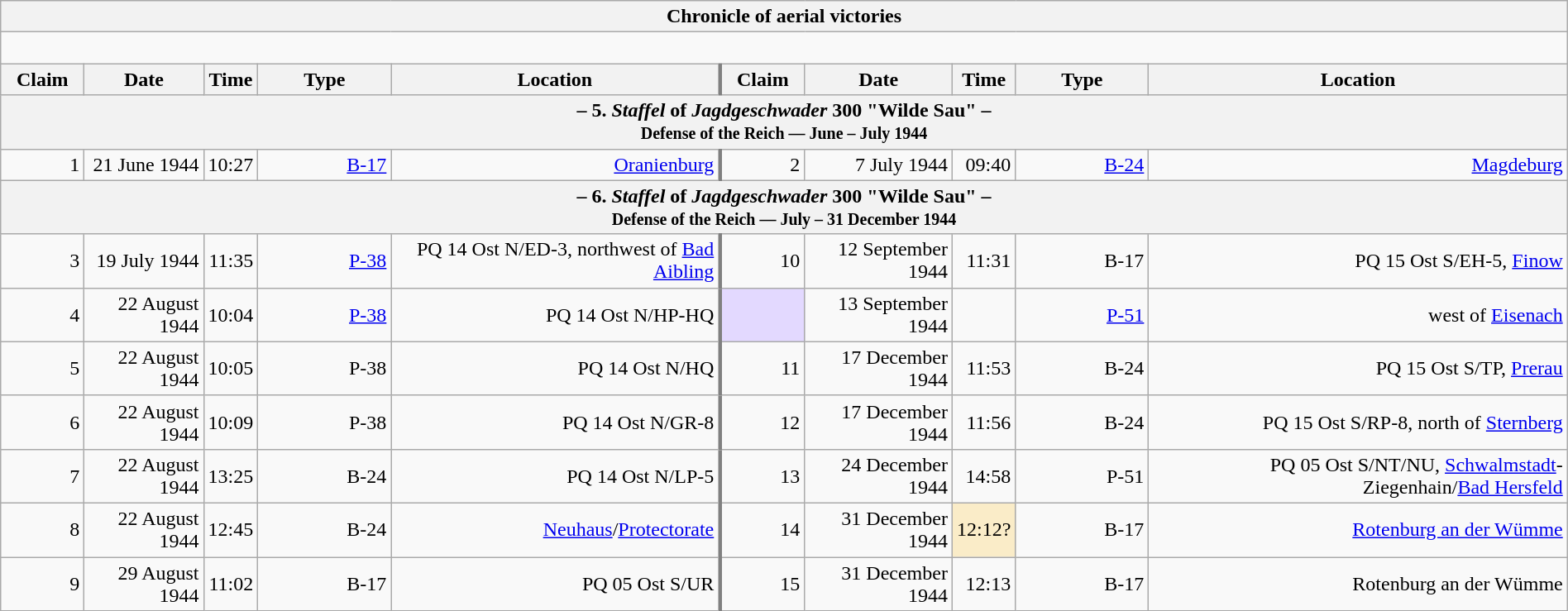<table class="wikitable plainrowheaders collapsible" style="margin-left: auto; margin-right: auto; border: none; text-align:right; width: 100%;">
<tr>
<th colspan="10">Chronicle of aerial victories</th>
</tr>
<tr>
<td colspan="10" style="text-align: left;"><br>
</td>
</tr>
<tr>
<th scope="col" width="60px">Claim</th>
<th scope="col">Date</th>
<th scope="col">Time</th>
<th scope="col" width="100px">Type</th>
<th scope="col">Location</th>
<th scope="col" style="border-left: 3px solid grey;" width="60px">Claim</th>
<th scope="col">Date</th>
<th scope="col">Time</th>
<th scope="col" width="100px">Type</th>
<th scope="col">Location</th>
</tr>
<tr>
<th colspan="10">– 5. <em>Staffel</em> of <em>Jagdgeschwader</em> 300 "Wilde Sau" –<br><small>Defense of the Reich — June – July 1944</small></th>
</tr>
<tr>
<td>1</td>
<td>21 June 1944</td>
<td>10:27</td>
<td><a href='#'>B-17</a></td>
<td><a href='#'>Oranienburg</a></td>
<td style="border-left: 3px solid grey;">2</td>
<td>7 July 1944</td>
<td>09:40</td>
<td><a href='#'>B-24</a></td>
<td><a href='#'>Magdeburg</a></td>
</tr>
<tr>
<th colspan="10">– 6. <em>Staffel</em> of <em>Jagdgeschwader</em> 300 "Wilde Sau" –<br><small>Defense of the Reich — July – 31 December 1944</small></th>
</tr>
<tr>
<td>3</td>
<td>19 July 1944</td>
<td>11:35</td>
<td><a href='#'>P-38</a></td>
<td>PQ 14 Ost N/ED-3,  northwest of <a href='#'>Bad Aibling</a></td>
<td style="border-left: 3px solid grey;">10</td>
<td>12 September 1944</td>
<td>11:31</td>
<td>B-17</td>
<td>PQ 15 Ost S/EH-5, <a href='#'>Finow</a></td>
</tr>
<tr>
<td>4</td>
<td>22 August 1944</td>
<td>10:04</td>
<td><a href='#'>P-38</a></td>
<td>PQ 14 Ost N/HP-HQ</td>
<td style="border-left: 3px solid grey; background:#e3d9ff;"></td>
<td>13 September 1944</td>
<td></td>
<td><a href='#'>P-51</a></td>
<td>west of <a href='#'>Eisenach</a></td>
</tr>
<tr>
<td>5</td>
<td>22 August 1944</td>
<td>10:05</td>
<td>P-38</td>
<td>PQ 14 Ost N/HQ</td>
<td style="border-left: 3px solid grey;">11</td>
<td>17 December 1944</td>
<td>11:53</td>
<td>B-24</td>
<td>PQ 15 Ost S/TP, <a href='#'>Prerau</a></td>
</tr>
<tr>
<td>6</td>
<td>22 August 1944</td>
<td>10:09</td>
<td>P-38</td>
<td>PQ 14 Ost N/GR-8</td>
<td style="border-left: 3px solid grey;">12</td>
<td>17 December 1944</td>
<td>11:56</td>
<td>B-24</td>
<td>PQ 15 Ost S/RP-8,  north of <a href='#'>Sternberg</a></td>
</tr>
<tr>
<td>7</td>
<td>22 August 1944</td>
<td>13:25</td>
<td>B-24</td>
<td>PQ 14 Ost N/LP-5</td>
<td style="border-left: 3px solid grey;">13</td>
<td>24 December 1944</td>
<td>14:58</td>
<td>P-51</td>
<td>PQ 05 Ost S/NT/NU,  <a href='#'>Schwalmstadt</a>-Ziegenhain/<a href='#'>Bad Hersfeld</a></td>
</tr>
<tr>
<td>8</td>
<td>22 August 1944</td>
<td>12:45</td>
<td>B-24</td>
<td><a href='#'>Neuhaus</a>/<a href='#'>Protectorate</a></td>
<td style="border-left: 3px solid grey;">14</td>
<td>31 December 1944</td>
<td style="background:#faecc8">12:12?</td>
<td>B-17</td>
<td><a href='#'>Rotenburg an der Wümme</a></td>
</tr>
<tr>
<td>9</td>
<td>29 August 1944</td>
<td>11:02</td>
<td>B-17</td>
<td>PQ 05 Ost S/UR</td>
<td style="border-left: 3px solid grey;">15</td>
<td>31 December 1944</td>
<td>12:13</td>
<td>B-17</td>
<td>Rotenburg an der Wümme</td>
</tr>
</table>
